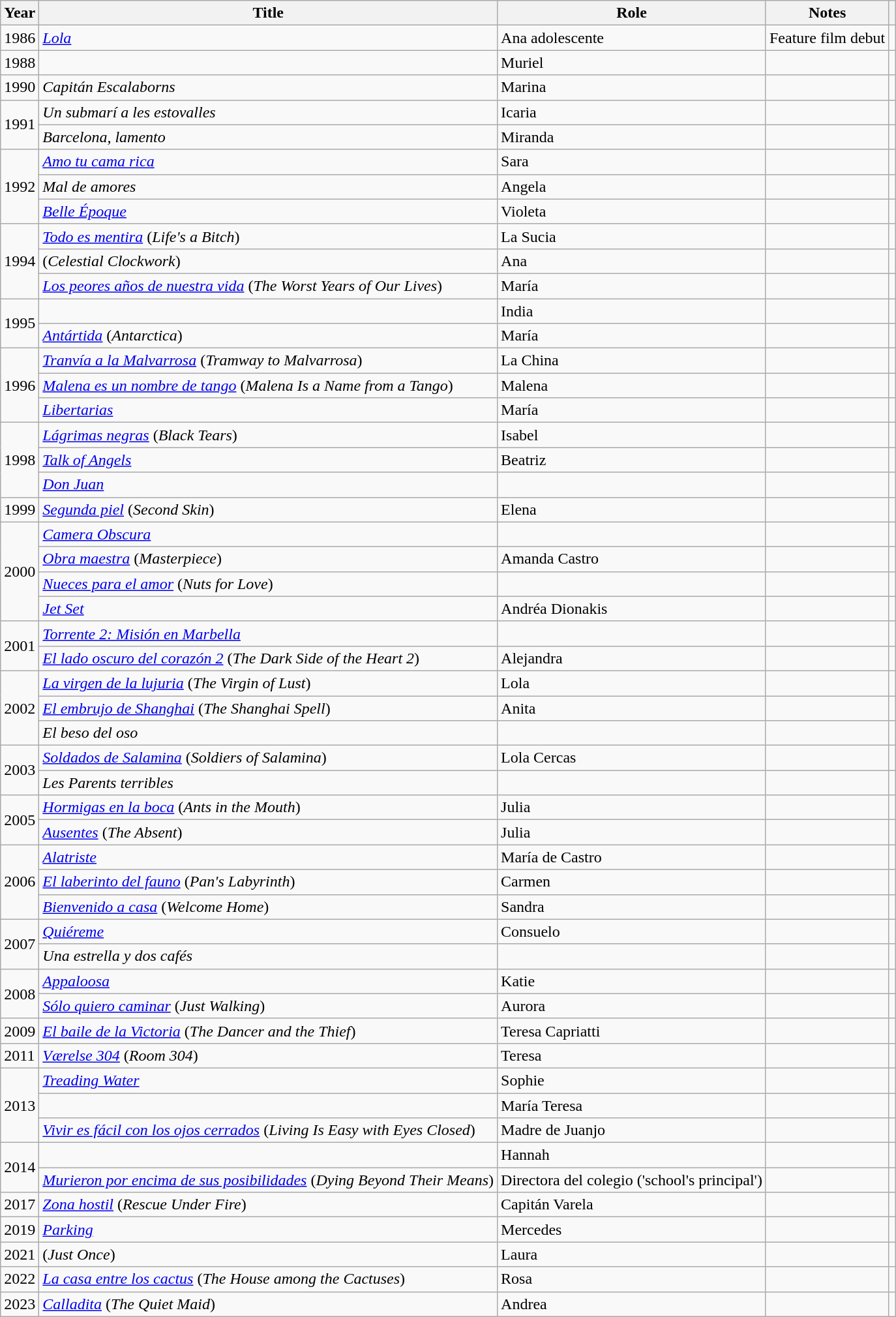<table class="wikitable">
<tr>
<th>Year</th>
<th>Title</th>
<th>Role</th>
<th>Notes</th>
<th></th>
</tr>
<tr>
<td>1986</td>
<td><em><a href='#'>Lola</a></em></td>
<td>Ana adolescente</td>
<td>Feature film debut</td>
<td align = "center"></td>
</tr>
<tr>
<td>1988</td>
<td><em></em></td>
<td>Muriel</td>
<td></td>
<td></td>
</tr>
<tr>
<td>1990</td>
<td><em>Capitán Escalaborns</em></td>
<td>Marina</td>
<td></td>
<td></td>
</tr>
<tr>
<td rowspan = "2">1991</td>
<td><em>Un submarí a les estovalles</em></td>
<td>Icaria</td>
<td></td>
<td></td>
</tr>
<tr>
<td><em>Barcelona, lamento</em></td>
<td>Miranda</td>
<td></td>
<td></td>
</tr>
<tr>
<td rowspan = "3">1992</td>
<td><em><a href='#'>Amo tu cama rica</a></em></td>
<td>Sara</td>
<td></td>
<td></td>
</tr>
<tr>
<td><em>Mal de amores</em></td>
<td>Angela</td>
<td></td>
<td align = "center"></td>
</tr>
<tr>
<td><em><a href='#'>Belle Époque</a></em></td>
<td>Violeta</td>
<td></td>
<td></td>
</tr>
<tr>
<td rowspan = "3">1994</td>
<td><em><a href='#'>Todo es mentira</a></em> (<em>Life's a Bitch</em>)</td>
<td>La Sucia</td>
<td></td>
<td align = "center"></td>
</tr>
<tr>
<td><em></em> (<em>Celestial Clockwork</em>)</td>
<td>Ana</td>
<td></td>
<td align = "center"></td>
</tr>
<tr>
<td><em><a href='#'>Los peores años de nuestra vida</a></em> (<em>The Worst Years of Our Lives</em>)</td>
<td>María</td>
<td></td>
<td align = "center"></td>
</tr>
<tr>
<td rowspan = "2">1995</td>
<td><em></em></td>
<td>India</td>
<td></td>
<td align = "center"></td>
</tr>
<tr>
<td><em><a href='#'>Antártida</a></em> (<em>Antarctica</em>)</td>
<td>María</td>
<td></td>
<td align = "center"></td>
</tr>
<tr>
<td rowspan = "3">1996</td>
<td><em><a href='#'>Tranvía a la Malvarrosa</a></em> (<em>Tramway to Malvarrosa</em>)</td>
<td>La China</td>
<td></td>
<td align = "center"></td>
</tr>
<tr>
<td><em><a href='#'>Malena es un nombre de tango</a></em> (<em>Malena Is a Name from a Tango</em>)</td>
<td>Malena</td>
<td></td>
<td></td>
</tr>
<tr>
<td><em><a href='#'>Libertarias</a></em></td>
<td>María</td>
<td></td>
<td align = "center"></td>
</tr>
<tr>
<td rowspan = "3">1998</td>
<td><em><a href='#'>Lágrimas negras</a></em> (<em>Black Tears</em>)</td>
<td>Isabel</td>
<td></td>
<td></td>
</tr>
<tr>
<td><em><a href='#'>Talk of Angels</a></em></td>
<td>Beatriz</td>
<td></td>
<td align = "center"></td>
</tr>
<tr>
<td><em><a href='#'>Don Juan</a></em></td>
<td></td>
<td></td>
<td></td>
</tr>
<tr>
<td>1999</td>
<td><em><a href='#'>Segunda piel</a></em> (<em>Second Skin</em>)</td>
<td>Elena</td>
<td></td>
<td align = "center"></td>
</tr>
<tr>
<td rowspan = "4">2000</td>
<td><em><a href='#'>Camera Obscura</a></em></td>
<td></td>
<td></td>
<td align = "center"></td>
</tr>
<tr>
<td><em><a href='#'>Obra maestra</a></em> (<em>Masterpiece</em>)</td>
<td>Amanda Castro</td>
<td></td>
<td align = "center"></td>
</tr>
<tr>
<td><em><a href='#'>Nueces para el amor</a></em> (<em>Nuts for Love</em>)</td>
<td></td>
<td></td>
<td align = "center"></td>
</tr>
<tr>
<td><em><a href='#'>Jet Set</a></em></td>
<td>Andréa Dionakis</td>
<td></td>
<td align = "center"></td>
</tr>
<tr>
<td rowspan = "2">2001</td>
<td><em><a href='#'>Torrente 2: Misión en Marbella</a></em></td>
<td></td>
<td></td>
<td align = "center"></td>
</tr>
<tr>
<td><em><a href='#'>El lado oscuro del corazón 2</a></em> (<em>The Dark Side of the Heart 2</em>)</td>
<td>Alejandra</td>
<td></td>
<td align = "center"></td>
</tr>
<tr>
<td rowspan = "3">2002</td>
<td><em><a href='#'>La virgen de la lujuria</a></em> (<em>The Virgin of Lust</em>)</td>
<td>Lola</td>
<td></td>
<td align = "center"></td>
</tr>
<tr>
<td><em><a href='#'>El embrujo de Shanghai</a></em> (<em>The Shanghai Spell</em>)</td>
<td>Anita</td>
<td></td>
<td align = "center"></td>
</tr>
<tr>
<td><em>El beso del oso</em></td>
<td></td>
<td></td>
<td align = "center"></td>
</tr>
<tr>
<td rowspan = "2">2003</td>
<td><em><a href='#'>Soldados de Salamina</a></em> (<em>Soldiers of Salamina</em>)</td>
<td>Lola Cercas</td>
<td></td>
<td></td>
</tr>
<tr>
<td><em>Les Parents terribles</em></td>
<td></td>
<td></td>
<td align = "center"></td>
</tr>
<tr>
<td rowspan = "2">2005</td>
<td><em><a href='#'>Hormigas en la boca</a></em> (<em>Ants in the Mouth</em>)</td>
<td>Julia</td>
<td></td>
<td></td>
</tr>
<tr>
<td><em><a href='#'>Ausentes</a></em> (<em>The Absent</em>)</td>
<td>Julia</td>
<td></td>
<td></td>
</tr>
<tr>
<td rowspan = "3">2006</td>
<td><em><a href='#'>Alatriste</a></em></td>
<td>María de Castro</td>
<td></td>
<td></td>
</tr>
<tr>
<td><em><a href='#'>El laberinto del fauno</a></em> (<em>Pan's Labyrinth</em>)</td>
<td>Carmen</td>
<td></td>
<td align = "center"></td>
</tr>
<tr>
<td><em><a href='#'>Bienvenido a casa</a></em> (<em>Welcome Home</em>)</td>
<td>Sandra</td>
<td></td>
<td></td>
</tr>
<tr>
<td rowspan = "2">2007</td>
<td><em><a href='#'>Quiéreme</a></em></td>
<td>Consuelo</td>
<td></td>
<td></td>
</tr>
<tr>
<td><em>Una estrella y dos cafés</em></td>
<td></td>
<td></td>
<td align = "center"></td>
</tr>
<tr>
<td rowspan = "2">2008</td>
<td><em><a href='#'>Appaloosa</a></em></td>
<td>Katie</td>
<td></td>
<td align = "center"></td>
</tr>
<tr>
<td><em><a href='#'>Sólo quiero caminar</a></em> (<em>Just Walking</em>)</td>
<td>Aurora</td>
<td></td>
<td></td>
</tr>
<tr>
<td>2009</td>
<td><em><a href='#'>El baile de la Victoria</a></em> (<em>The Dancer and the Thief</em>)</td>
<td>Teresa Capriatti</td>
<td></td>
<td align = "center"></td>
</tr>
<tr>
<td>2011</td>
<td><em><a href='#'>Værelse 304</a></em> (<em>Room 304</em>)</td>
<td>Teresa</td>
<td></td>
<td align = "center"></td>
</tr>
<tr>
<td rowspan = "3">2013</td>
<td><em><a href='#'>Treading Water</a></em></td>
<td>Sophie</td>
<td></td>
<td align = "center"></td>
</tr>
<tr>
<td><em></em></td>
<td>María Teresa</td>
<td></td>
<td align = "center"></td>
</tr>
<tr>
<td><em><a href='#'>Vivir es fácil con los ojos cerrados</a></em> (<em>Living Is Easy with Eyes Closed</em>)</td>
<td>Madre de Juanjo</td>
<td></td>
<td align = "center"></td>
</tr>
<tr>
<td rowspan = "2">2014</td>
<td><em></em></td>
<td>Hannah</td>
<td></td>
<td align = "center"></td>
</tr>
<tr>
<td><em><a href='#'>Murieron por encima de sus posibilidades</a></em> (<em>Dying Beyond Their Means</em>)</td>
<td>Directora del colegio ('school's principal')</td>
<td></td>
<td align = "center"></td>
</tr>
<tr>
<td>2017</td>
<td><em><a href='#'>Zona hostil</a></em> (<em>Rescue Under Fire</em>)</td>
<td>Capitán Varela</td>
<td></td>
<td align = "center"></td>
</tr>
<tr>
<td>2019</td>
<td><em><a href='#'>Parking</a></em></td>
<td>Mercedes</td>
<td></td>
<td align = "center"></td>
</tr>
<tr>
<td>2021</td>
<td><em></em> (<em>Just Once</em>)</td>
<td>Laura</td>
<td></td>
<td align = "center"></td>
</tr>
<tr>
<td>2022</td>
<td><em><a href='#'>La casa entre los cactus</a></em> (<em>The House among the Cactuses</em>)</td>
<td>Rosa</td>
<td></td>
<td align = "center"></td>
</tr>
<tr>
<td>2023</td>
<td><em><a href='#'>Calladita</a></em> (<em>The Quiet Maid</em>)</td>
<td>Andrea</td>
<td></td>
<td></td>
</tr>
</table>
